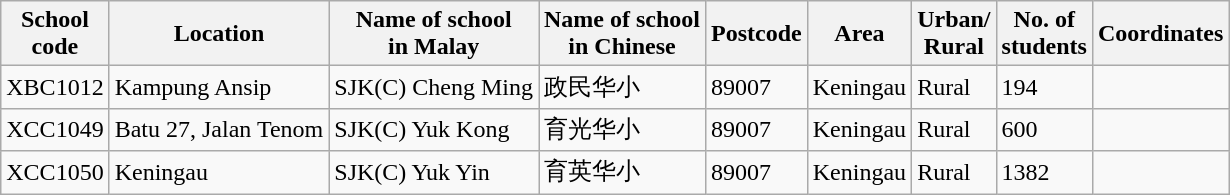<table class="wikitable sortable">
<tr>
<th>School<br>code</th>
<th>Location</th>
<th>Name of school<br>in Malay</th>
<th>Name of school<br>in Chinese</th>
<th>Postcode</th>
<th>Area</th>
<th>Urban/<br>Rural</th>
<th>No. of<br>students</th>
<th>Coordinates</th>
</tr>
<tr>
<td>XBC1012</td>
<td>Kampung Ansip</td>
<td>SJK(C) Cheng Ming</td>
<td>政民华小</td>
<td>89007</td>
<td>Keningau</td>
<td>Rural</td>
<td>194</td>
<td></td>
</tr>
<tr>
<td>XCC1049</td>
<td>Batu 27, Jalan Tenom</td>
<td>SJK(C) Yuk Kong</td>
<td>育光华小</td>
<td>89007</td>
<td>Keningau</td>
<td>Rural</td>
<td>600</td>
<td></td>
</tr>
<tr>
<td>XCC1050</td>
<td>Keningau</td>
<td>SJK(C) Yuk Yin</td>
<td>育英华小</td>
<td>89007</td>
<td>Keningau</td>
<td>Rural</td>
<td>1382</td>
<td></td>
</tr>
</table>
